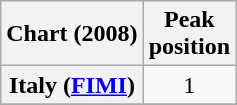<table class="wikitable sortable plainrowheaders">
<tr>
<th>Chart (2008)</th>
<th>Peak<br>position</th>
</tr>
<tr>
<th scope="row">Italy (<a href='#'>FIMI</a>)</th>
<td style="text-align:center;">1</td>
</tr>
<tr>
</tr>
</table>
